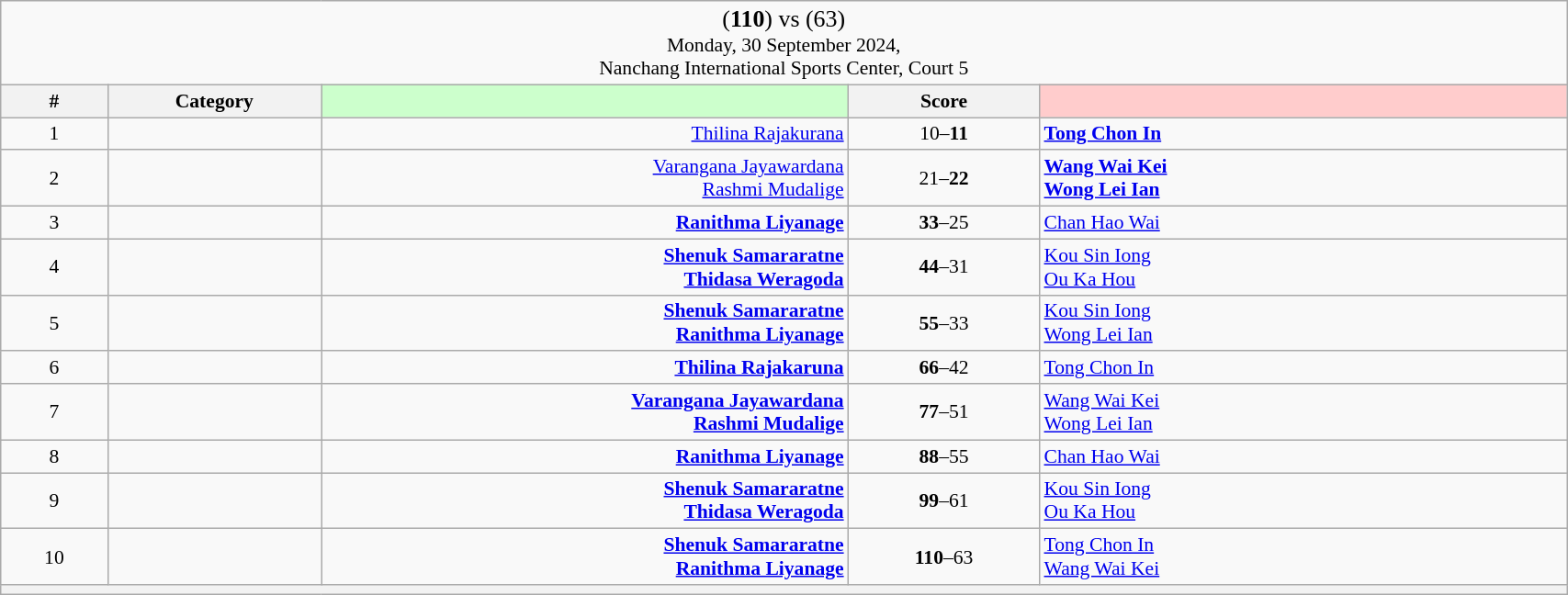<table class="wikitable mw-collapsible mw-collapsed" style="font-size:90%; text-align:center" width="90%">
<tr>
<td colspan="5"><big>(<strong>110</strong>) <strong></strong> vs  (63)</big><br>Monday, 30 September 2024, <br>Nanchang International Sports Center, Court 5</td>
</tr>
<tr>
<th width="25">#</th>
<th width="50">Category</th>
<th style="background-color:#CCFFCC" width="150"></th>
<th width="50">Score<br></th>
<th style="background-color:#FFCCCC" width="150"></th>
</tr>
<tr>
<td>1</td>
<td></td>
<td align="right"><a href='#'>Thilina Rajakurana</a> </td>
<td>10–<strong>11</strong><br></td>
<td align="left"><strong> <a href='#'>Tong Chon In</a></strong></td>
</tr>
<tr>
<td>2</td>
<td></td>
<td align="right"><a href='#'>Varangana Jayawardana</a> <br><a href='#'>Rashmi Mudalige</a> </td>
<td>21–<strong>22</strong><br></td>
<td align="left"><strong> <a href='#'>Wang Wai Kei</a><br> <a href='#'>Wong Lei Ian</a></strong></td>
</tr>
<tr>
<td>3</td>
<td></td>
<td align="right"><strong><a href='#'>Ranithma Liyanage</a> </strong></td>
<td><strong>33</strong>–25<br></td>
<td align="left"> <a href='#'>Chan Hao Wai</a></td>
</tr>
<tr>
<td>4</td>
<td></td>
<td align="right"><strong><a href='#'>Shenuk Samararatne</a> <br><a href='#'>Thidasa Weragoda</a> </strong></td>
<td><strong>44</strong>–31<br></td>
<td align="left"> <a href='#'>Kou Sin Iong</a><br> <a href='#'>Ou Ka Hou</a></td>
</tr>
<tr>
<td>5</td>
<td></td>
<td align="right"><strong><a href='#'>Shenuk Samararatne</a> <br><a href='#'>Ranithma Liyanage</a> </strong></td>
<td><strong>55</strong>–33<br></td>
<td align="left"> <a href='#'>Kou Sin Iong</a><br> <a href='#'>Wong Lei Ian</a></td>
</tr>
<tr>
<td>6</td>
<td></td>
<td align="right"><strong><a href='#'>Thilina Rajakaruna</a> </strong></td>
<td><strong>66</strong>–42<br></td>
<td align="left"> <a href='#'>Tong Chon In</a></td>
</tr>
<tr>
<td>7</td>
<td></td>
<td align="right"><strong><a href='#'>Varangana Jayawardana</a> <br><a href='#'>Rashmi Mudalige</a> </strong></td>
<td><strong>77</strong>–51<br></td>
<td align="left"> <a href='#'>Wang Wai Kei</a><br> <a href='#'>Wong Lei Ian</a></td>
</tr>
<tr>
<td>8</td>
<td></td>
<td align="right"><strong><a href='#'>Ranithma Liyanage</a> </strong></td>
<td><strong>88</strong>–55<br></td>
<td align="left"> <a href='#'>Chan Hao Wai</a></td>
</tr>
<tr>
<td>9</td>
<td></td>
<td align="right"><strong><a href='#'>Shenuk Samararatne</a> <br><a href='#'>Thidasa Weragoda</a> </strong></td>
<td><strong>99</strong>–61<br></td>
<td align="left"> <a href='#'>Kou Sin Iong</a><br> <a href='#'>Ou Ka Hou</a></td>
</tr>
<tr>
<td>10</td>
<td></td>
<td align="right"><strong><a href='#'>Shenuk Samararatne</a> <br><a href='#'>Ranithma Liyanage</a> </strong></td>
<td><strong>110</strong>–63<br></td>
<td align="left"> <a href='#'>Tong Chon In</a><br> <a href='#'>Wang Wai Kei</a></td>
</tr>
<tr>
<th colspan="5"></th>
</tr>
</table>
